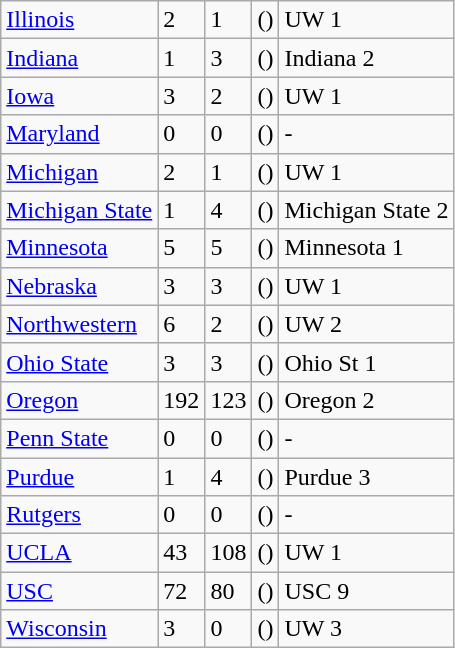<table class="wikitable sortable">
<tr>
<td><a href='#'>Illinois</a></td>
<td>2</td>
<td>1</td>
<td>()</td>
<td>UW 1</td>
</tr>
<tr>
<td><a href='#'>Indiana</a></td>
<td>1</td>
<td>3</td>
<td>()</td>
<td>Indiana 2</td>
</tr>
<tr>
<td><a href='#'>Iowa</a></td>
<td>3</td>
<td>2</td>
<td>()</td>
<td>UW 1</td>
</tr>
<tr>
<td><a href='#'>Maryland</a></td>
<td>0</td>
<td>0</td>
<td>()</td>
<td>-</td>
</tr>
<tr>
<td><a href='#'>Michigan</a></td>
<td>2</td>
<td>1</td>
<td>()</td>
<td>UW 1</td>
</tr>
<tr>
<td><a href='#'>Michigan State</a></td>
<td>1</td>
<td>4</td>
<td>()</td>
<td>Michigan State 2</td>
</tr>
<tr>
<td><a href='#'>Minnesota</a></td>
<td>5</td>
<td>5</td>
<td>()</td>
<td>Minnesota 1</td>
</tr>
<tr>
<td><a href='#'>Nebraska</a></td>
<td>3</td>
<td>3</td>
<td>()</td>
<td>UW 1</td>
</tr>
<tr>
<td><a href='#'>Northwestern</a></td>
<td>6</td>
<td>2</td>
<td>()</td>
<td>UW 2</td>
</tr>
<tr>
<td><a href='#'>Ohio State</a></td>
<td>3</td>
<td>3</td>
<td>()</td>
<td>Ohio St 1</td>
</tr>
<tr>
<td><a href='#'>Oregon</a></td>
<td>192</td>
<td>123</td>
<td>()</td>
<td>Oregon 2</td>
</tr>
<tr>
<td><a href='#'>Penn State</a></td>
<td>0</td>
<td>0</td>
<td>()</td>
<td>-</td>
</tr>
<tr>
<td><a href='#'>Purdue</a></td>
<td>1</td>
<td>4</td>
<td>()</td>
<td>Purdue 3</td>
</tr>
<tr>
<td><a href='#'>Rutgers</a></td>
<td>0</td>
<td>0</td>
<td>()</td>
<td>-</td>
</tr>
<tr>
<td><a href='#'>UCLA</a></td>
<td>43</td>
<td>108</td>
<td>()</td>
<td>UW 1</td>
</tr>
<tr>
<td><a href='#'>USC</a></td>
<td>72</td>
<td>80</td>
<td>()</td>
<td>USC 9</td>
</tr>
<tr>
<td><a href='#'>Wisconsin</a></td>
<td>3</td>
<td>0</td>
<td>()</td>
<td>UW 3</td>
</tr>
</table>
